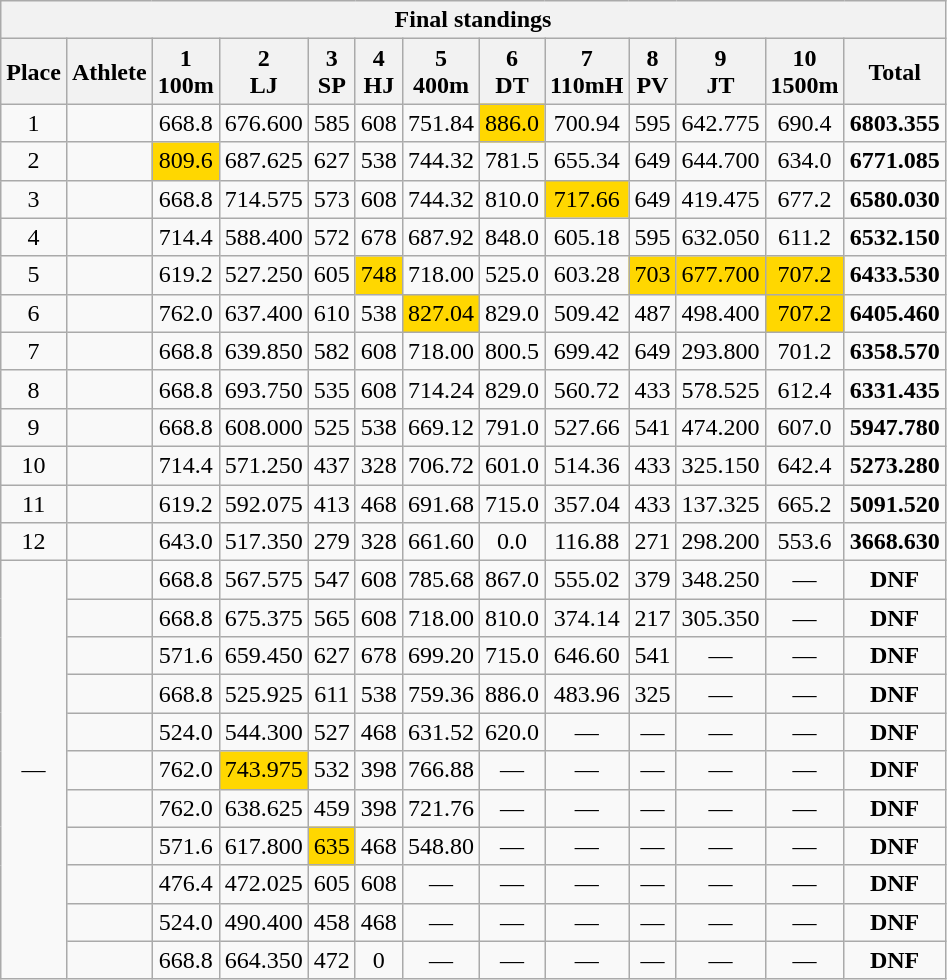<table class=wikitable style="text-align:center">
<tr>
<th colspan=13><strong>Final standings</strong></th>
</tr>
<tr>
<th>Place</th>
<th>Athlete</th>
<th>1<br>100m</th>
<th>2<br>LJ</th>
<th>3<br>SP</th>
<th>4<br>HJ</th>
<th>5<br>400m</th>
<th>6<br>DT</th>
<th>7<br>110mH</th>
<th>8<br>PV</th>
<th>9<br>JT</th>
<th>10<br>1500m</th>
<th>Total</th>
</tr>
<tr>
<td>1</td>
<td align=left></td>
<td>668.8</td>
<td>676.600</td>
<td>585</td>
<td>608</td>
<td>751.84</td>
<td bgcolor=gold>886.0</td>
<td>700.94</td>
<td>595</td>
<td>642.775</td>
<td>690.4</td>
<td><strong>6803.355</strong></td>
</tr>
<tr>
<td>2</td>
<td align=left></td>
<td bgcolor=gold>809.6</td>
<td>687.625</td>
<td>627</td>
<td>538</td>
<td>744.32</td>
<td>781.5</td>
<td>655.34</td>
<td>649</td>
<td>644.700</td>
<td>634.0</td>
<td><strong>6771.085</strong></td>
</tr>
<tr>
<td>3</td>
<td align=left></td>
<td>668.8</td>
<td>714.575</td>
<td>573</td>
<td>608</td>
<td>744.32</td>
<td>810.0</td>
<td bgcolor=gold>717.66</td>
<td>649</td>
<td>419.475</td>
<td>677.2</td>
<td><strong>6580.030</strong></td>
</tr>
<tr>
<td>4</td>
<td align=left></td>
<td>714.4</td>
<td>588.400</td>
<td>572</td>
<td>678</td>
<td>687.92</td>
<td>848.0</td>
<td>605.18</td>
<td>595</td>
<td>632.050</td>
<td>611.2</td>
<td><strong>6532.150</strong></td>
</tr>
<tr>
<td>5</td>
<td align=left></td>
<td>619.2</td>
<td>527.250</td>
<td>605</td>
<td bgcolor=gold>748</td>
<td>718.00</td>
<td>525.0</td>
<td>603.28</td>
<td bgcolor=gold>703</td>
<td bgcolor=gold>677.700</td>
<td bgcolor=gold>707.2</td>
<td><strong>6433.530</strong></td>
</tr>
<tr>
<td>6</td>
<td align=left></td>
<td>762.0</td>
<td>637.400</td>
<td>610</td>
<td>538</td>
<td bgcolor=gold>827.04</td>
<td>829.0</td>
<td>509.42</td>
<td>487</td>
<td>498.400</td>
<td bgcolor=gold>707.2</td>
<td><strong>6405.460</strong></td>
</tr>
<tr>
<td>7</td>
<td align=left></td>
<td>668.8</td>
<td>639.850</td>
<td>582</td>
<td>608</td>
<td>718.00</td>
<td>800.5</td>
<td>699.42</td>
<td>649</td>
<td>293.800</td>
<td>701.2</td>
<td><strong>6358.570</strong></td>
</tr>
<tr>
<td>8</td>
<td align=left></td>
<td>668.8</td>
<td>693.750</td>
<td>535</td>
<td>608</td>
<td>714.24</td>
<td>829.0</td>
<td>560.72</td>
<td>433</td>
<td>578.525</td>
<td>612.4</td>
<td><strong>6331.435</strong></td>
</tr>
<tr>
<td>9</td>
<td align=left></td>
<td>668.8</td>
<td>608.000</td>
<td>525</td>
<td>538</td>
<td>669.12</td>
<td>791.0</td>
<td>527.66</td>
<td>541</td>
<td>474.200</td>
<td>607.0</td>
<td><strong>5947.780</strong></td>
</tr>
<tr>
<td>10</td>
<td align=left></td>
<td>714.4</td>
<td>571.250</td>
<td>437</td>
<td>328</td>
<td>706.72</td>
<td>601.0</td>
<td>514.36</td>
<td>433</td>
<td>325.150</td>
<td>642.4</td>
<td><strong>5273.280</strong></td>
</tr>
<tr>
<td>11</td>
<td align=left></td>
<td>619.2</td>
<td>592.075</td>
<td>413</td>
<td>468</td>
<td>691.68</td>
<td>715.0</td>
<td>357.04</td>
<td>433</td>
<td>137.325</td>
<td>665.2</td>
<td><strong>5091.520</strong></td>
</tr>
<tr>
<td>12</td>
<td align=left></td>
<td>643.0</td>
<td>517.350</td>
<td>279</td>
<td>328</td>
<td>661.60</td>
<td>0.0</td>
<td>116.88</td>
<td>271</td>
<td>298.200</td>
<td>553.6</td>
<td><strong>3668.630</strong></td>
</tr>
<tr>
<td rowspan=11>—</td>
<td align=left></td>
<td>668.8</td>
<td>567.575</td>
<td>547</td>
<td>608</td>
<td>785.68</td>
<td>867.0</td>
<td>555.02</td>
<td>379</td>
<td>348.250</td>
<td>—</td>
<td><strong>DNF</strong></td>
</tr>
<tr>
<td align=left></td>
<td>668.8</td>
<td>675.375</td>
<td>565</td>
<td>608</td>
<td>718.00</td>
<td>810.0</td>
<td>374.14</td>
<td>217</td>
<td>305.350</td>
<td>—</td>
<td><strong>DNF</strong></td>
</tr>
<tr>
<td align=left></td>
<td>571.6</td>
<td>659.450</td>
<td>627</td>
<td>678</td>
<td>699.20</td>
<td>715.0</td>
<td>646.60</td>
<td>541</td>
<td>—</td>
<td>—</td>
<td><strong>DNF</strong></td>
</tr>
<tr>
<td align=left></td>
<td>668.8</td>
<td>525.925</td>
<td>611</td>
<td>538</td>
<td>759.36</td>
<td>886.0</td>
<td>483.96</td>
<td>325</td>
<td>—</td>
<td>—</td>
<td><strong>DNF</strong></td>
</tr>
<tr>
<td align=left></td>
<td>524.0</td>
<td>544.300</td>
<td>527</td>
<td>468</td>
<td>631.52</td>
<td>620.0</td>
<td>—</td>
<td>—</td>
<td>—</td>
<td>—</td>
<td><strong>DNF</strong></td>
</tr>
<tr>
<td align=left></td>
<td>762.0</td>
<td bgcolor=gold>743.975</td>
<td>532</td>
<td>398</td>
<td>766.88</td>
<td>—</td>
<td>—</td>
<td>—</td>
<td>—</td>
<td>—</td>
<td><strong>DNF</strong></td>
</tr>
<tr>
<td align=left></td>
<td>762.0</td>
<td>638.625</td>
<td>459</td>
<td>398</td>
<td>721.76</td>
<td>—</td>
<td>—</td>
<td>—</td>
<td>—</td>
<td>—</td>
<td><strong>DNF</strong></td>
</tr>
<tr>
<td align=left></td>
<td>571.6</td>
<td>617.800</td>
<td bgcolor=gold>635</td>
<td>468</td>
<td>548.80</td>
<td>—</td>
<td>—</td>
<td>—</td>
<td>—</td>
<td>—</td>
<td><strong>DNF</strong></td>
</tr>
<tr>
<td align=left></td>
<td>476.4</td>
<td>472.025</td>
<td>605</td>
<td>608</td>
<td>—</td>
<td>—</td>
<td>—</td>
<td>—</td>
<td>—</td>
<td>—</td>
<td><strong>DNF</strong></td>
</tr>
<tr>
<td align=left></td>
<td>524.0</td>
<td>490.400</td>
<td>458</td>
<td>468</td>
<td>—</td>
<td>—</td>
<td>—</td>
<td>—</td>
<td>—</td>
<td>—</td>
<td><strong>DNF</strong></td>
</tr>
<tr>
<td align=left></td>
<td>668.8</td>
<td>664.350</td>
<td>472</td>
<td>0</td>
<td>—</td>
<td>—</td>
<td>—</td>
<td>—</td>
<td>—</td>
<td>—</td>
<td><strong>DNF</strong></td>
</tr>
</table>
